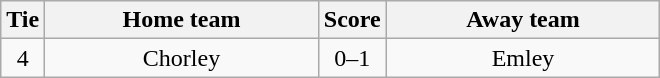<table class="wikitable" style="text-align:center;">
<tr>
<th width=20>Tie</th>
<th width=175>Home team</th>
<th width=20>Score</th>
<th width=175>Away team</th>
</tr>
<tr>
<td>4</td>
<td>Chorley</td>
<td>0–1</td>
<td>Emley</td>
</tr>
</table>
